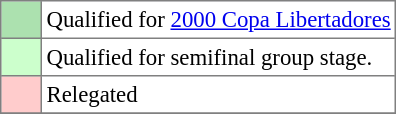<table bgcolor="#f7f8ff" cellpadding="3" cellspacing="0" border="1" style="font-size: 95%; border: gray solid 1px; border-collapse: collapse;text-align:center;">
<tr>
<td style="background:#ACE1AF;" width="20"></td>
<td bgcolor="#ffffff" align="left">Qualified for <a href='#'>2000 Copa Libertadores</a></td>
</tr>
<tr>
<td style="background:#CCFFCC;" width="20"></td>
<td bgcolor="#ffffff" align="left">Qualified for semifinal group stage.</td>
</tr>
<tr>
<td style="background: #FFCCCC;" width="20"></td>
<td bgcolor="#ffffff" align="left">Relegated</td>
</tr>
<tr>
</tr>
</table>
